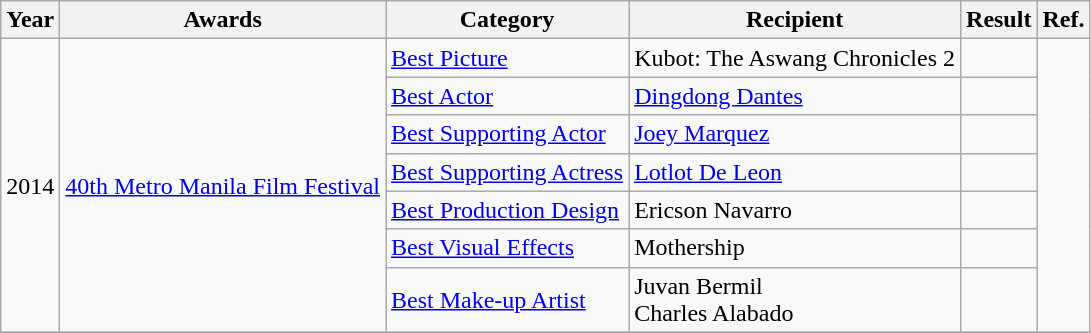<table class="wikitable">
<tr>
<th>Year</th>
<th>Awards</th>
<th>Category</th>
<th>Recipient</th>
<th>Result</th>
<th>Ref.</th>
</tr>
<tr>
<td rowspan="7">2014</td>
<td rowspan="7"><a href='#'>40th Metro Manila Film Festival</a></td>
<td><a href='#'>Best Picture</a></td>
<td>Kubot: The Aswang Chronicles 2</td>
<td></td>
<td rowspan="7"></td>
</tr>
<tr>
<td><a href='#'>Best Actor</a></td>
<td><a href='#'>Dingdong Dantes</a></td>
<td></td>
</tr>
<tr>
<td><a href='#'>Best Supporting Actor</a></td>
<td><a href='#'>Joey Marquez</a></td>
<td></td>
</tr>
<tr>
<td><a href='#'>Best Supporting Actress</a></td>
<td><a href='#'>Lotlot De Leon</a></td>
<td></td>
</tr>
<tr>
<td><a href='#'>Best Production Design</a></td>
<td>Ericson Navarro</td>
<td></td>
</tr>
<tr>
<td><a href='#'>Best Visual Effects</a></td>
<td>Mothership</td>
<td></td>
</tr>
<tr>
<td><a href='#'>Best Make-up Artist</a></td>
<td>Juvan Bermil<br>Charles Alabado</td>
<td></td>
</tr>
<tr>
</tr>
</table>
